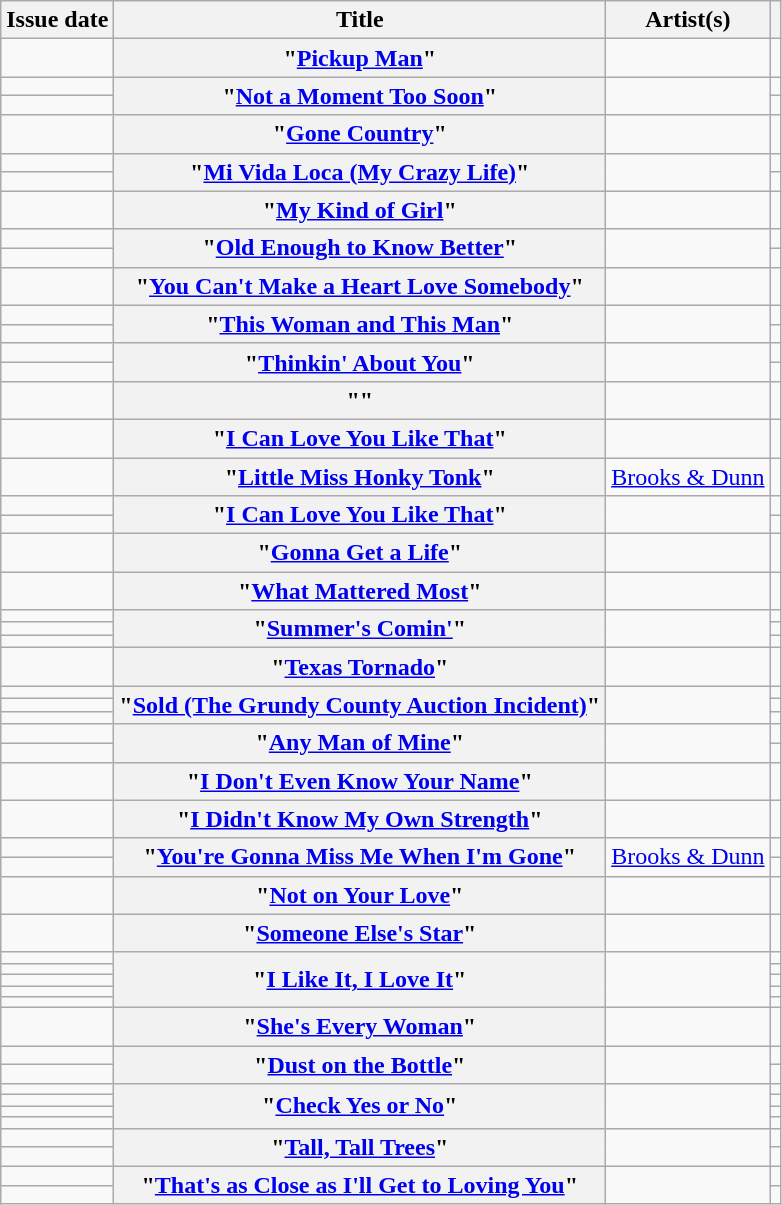<table class="wikitable sortable plainrowheaders">
<tr>
<th scope=col>Issue date</th>
<th scope=col>Title</th>
<th scope=col>Artist(s)</th>
<th scope=col class=unsortable></th>
</tr>
<tr>
<td></td>
<th scope=row>"<a href='#'>Pickup Man</a>"</th>
<td></td>
<td style="text-align: center;"></td>
</tr>
<tr>
<td></td>
<th scope=row rowspan="2">"<a href='#'>Not a Moment Too Soon</a>"</th>
<td rowspan="2"></td>
<td style="text-align: center;"></td>
</tr>
<tr>
<td></td>
<td style="text-align: center;"></td>
</tr>
<tr>
<td></td>
<th scope=row>"<a href='#'>Gone Country</a>"</th>
<td></td>
<td style="text-align: center;"></td>
</tr>
<tr>
<td></td>
<th scope=row rowspan="2">"<a href='#'>Mi Vida Loca (My Crazy Life)</a>"</th>
<td rowspan="2"></td>
<td style="text-align: center;"></td>
</tr>
<tr>
<td></td>
<td style="text-align: center;"></td>
</tr>
<tr>
<td></td>
<th scope=row>"<a href='#'>My Kind of Girl</a>"</th>
<td></td>
<td style="text-align: center;"></td>
</tr>
<tr>
<td></td>
<th scope=row rowspan="2">"<a href='#'>Old Enough to Know Better</a>"</th>
<td rowspan="2"></td>
<td style="text-align: center;"></td>
</tr>
<tr>
<td></td>
<td style="text-align: center;"></td>
</tr>
<tr>
<td></td>
<th scope=row>"<a href='#'>You Can't Make a Heart Love Somebody</a>"</th>
<td></td>
<td style="text-align: center;"></td>
</tr>
<tr>
<td></td>
<th scope=row rowspan="2">"<a href='#'>This Woman and This Man</a>"</th>
<td rowspan="2"></td>
<td style="text-align: center;"></td>
</tr>
<tr>
<td></td>
<td style="text-align: center;"></td>
</tr>
<tr>
<td></td>
<th scope=row rowspan="2">"<a href='#'>Thinkin' About You</a>"</th>
<td rowspan="2"></td>
<td style="text-align: center;"></td>
</tr>
<tr>
<td></td>
<td style="text-align: center;"></td>
</tr>
<tr>
<td></td>
<th scope=row>""</th>
<td></td>
<td style="text-align: center;"></td>
</tr>
<tr>
<td></td>
<th scope=row>"<a href='#'>I Can Love You Like That</a>"</th>
<td></td>
<td style="text-align: center;"></td>
</tr>
<tr>
<td></td>
<th scope=row>"<a href='#'>Little Miss Honky Tonk</a>"</th>
<td><a href='#'>Brooks & Dunn</a></td>
<td style="text-align: center;"></td>
</tr>
<tr>
<td></td>
<th scope=row rowspan="2">"<a href='#'>I Can Love You Like That</a>"</th>
<td rowspan="2"></td>
<td style="text-align: center;"></td>
</tr>
<tr>
<td></td>
<td style="text-align: center;"></td>
</tr>
<tr>
<td></td>
<th scope=row>"<a href='#'>Gonna Get a Life</a>"</th>
<td></td>
<td style="text-align: center;"></td>
</tr>
<tr>
<td></td>
<th scope=row>"<a href='#'>What Mattered Most</a>"</th>
<td></td>
<td style="text-align: center;"></td>
</tr>
<tr>
<td></td>
<th scope=row rowspan="3">"<a href='#'>Summer's Comin'</a>"</th>
<td rowspan="3"></td>
<td style="text-align: center;"></td>
</tr>
<tr>
<td></td>
<td style="text-align: center;"></td>
</tr>
<tr>
<td></td>
<td style="text-align: center;"></td>
</tr>
<tr>
<td></td>
<th scope=row>"<a href='#'>Texas Tornado</a>"</th>
<td></td>
<td style="text-align: center;"></td>
</tr>
<tr>
<td></td>
<th scope=row rowspan="3">"<a href='#'>Sold (The Grundy County Auction Incident)</a>"</th>
<td rowspan="3"></td>
<td style="text-align: center;"></td>
</tr>
<tr>
<td></td>
<td style="text-align: center;"></td>
</tr>
<tr>
<td></td>
<td style="text-align: center;"></td>
</tr>
<tr>
<td></td>
<th scope=row rowspan="2">"<a href='#'>Any Man of Mine</a>"</th>
<td rowspan="2"></td>
<td style="text-align: center;"></td>
</tr>
<tr>
<td></td>
<td style="text-align: center;"></td>
</tr>
<tr>
<td></td>
<th scope=row>"<a href='#'>I Don't Even Know Your Name</a>"</th>
<td></td>
<td style="text-align: center;"></td>
</tr>
<tr>
<td></td>
<th scope=row>"<a href='#'>I Didn't Know My Own Strength</a>"</th>
<td></td>
<td style="text-align: center;"></td>
</tr>
<tr>
<td></td>
<th scope=row rowspan="2">"<a href='#'>You're Gonna Miss Me When I'm Gone</a>"</th>
<td rowspan="2"><a href='#'>Brooks & Dunn</a></td>
<td style="text-align: center;"></td>
</tr>
<tr>
<td></td>
<td style="text-align: center;"></td>
</tr>
<tr>
<td></td>
<th scope=row>"<a href='#'>Not on Your Love</a>"</th>
<td></td>
<td style="text-align: center;"></td>
</tr>
<tr>
<td></td>
<th scope=row>"<a href='#'>Someone Else's Star</a>"</th>
<td></td>
<td style="text-align: center;"></td>
</tr>
<tr>
<td></td>
<th scope=row rowspan="5">"<a href='#'>I Like It, I Love It</a>"</th>
<td rowspan="5"></td>
<td style="text-align: center;"></td>
</tr>
<tr>
<td></td>
<td style="text-align: center;"></td>
</tr>
<tr>
<td></td>
<td style="text-align: center;"></td>
</tr>
<tr>
<td></td>
<td style="text-align: center;"></td>
</tr>
<tr>
<td></td>
<td style="text-align: center;"></td>
</tr>
<tr>
<td></td>
<th scope=row>"<a href='#'>She's Every Woman</a>"</th>
<td></td>
<td style="text-align: center;"></td>
</tr>
<tr>
<td></td>
<th scope=row rowspan="2">"<a href='#'>Dust on the Bottle</a>"</th>
<td rowspan="2"></td>
<td style="text-align: center;"></td>
</tr>
<tr>
<td></td>
<td style="text-align: center;"></td>
</tr>
<tr>
<td></td>
<th scope=row rowspan="4">"<a href='#'>Check Yes or No</a>"</th>
<td rowspan="4"></td>
<td style="text-align: center;"></td>
</tr>
<tr>
<td></td>
<td style="text-align: center;"></td>
</tr>
<tr>
<td></td>
<td style="text-align: center;"></td>
</tr>
<tr>
<td></td>
<td style="text-align: center;"></td>
</tr>
<tr>
<td></td>
<th scope=row rowspan="2">"<a href='#'>Tall, Tall Trees</a>"</th>
<td rowspan="2"></td>
<td style="text-align: center;"></td>
</tr>
<tr>
<td></td>
<td style="text-align: center;"></td>
</tr>
<tr>
<td></td>
<th scope=row rowspan="2">"<a href='#'>That's as Close as I'll Get to Loving You</a>"</th>
<td rowspan="2"></td>
<td style="text-align: center;"></td>
</tr>
<tr>
<td></td>
<td style="text-align: center;"></td>
</tr>
</table>
